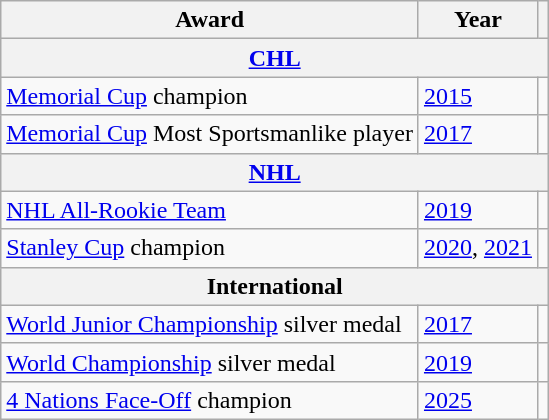<table class="wikitable">
<tr>
<th>Award</th>
<th>Year</th>
<th></th>
</tr>
<tr>
<th colspan="3"><a href='#'>CHL</a></th>
</tr>
<tr>
<td><a href='#'>Memorial Cup</a> champion</td>
<td><a href='#'>2015</a></td>
<td></td>
</tr>
<tr>
<td><a href='#'>Memorial Cup</a> Most Sportsmanlike player</td>
<td><a href='#'>2017</a></td>
<td></td>
</tr>
<tr>
<th colspan="3"><a href='#'>NHL</a></th>
</tr>
<tr>
<td><a href='#'>NHL All-Rookie Team</a></td>
<td><a href='#'>2019</a></td>
<td></td>
</tr>
<tr>
<td><a href='#'>Stanley Cup</a> champion</td>
<td><a href='#'>2020</a>, <a href='#'>2021</a></td>
<td></td>
</tr>
<tr>
<th colspan="3">International</th>
</tr>
<tr>
<td><a href='#'>World Junior Championship</a> silver medal</td>
<td><a href='#'>2017</a></td>
<td></td>
</tr>
<tr>
<td><a href='#'>World Championship</a> silver medal</td>
<td><a href='#'>2019</a></td>
<td></td>
</tr>
<tr>
<td><a href='#'>4 Nations Face-Off</a> champion</td>
<td><a href='#'>2025</a></td>
<td></td>
</tr>
</table>
